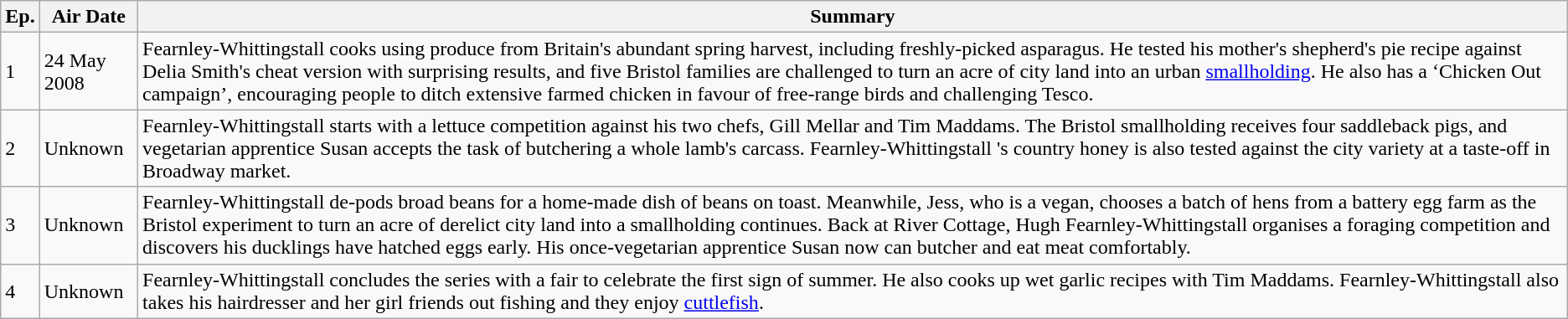<table class="wikitable">
<tr>
<th>Ep.</th>
<th>Air Date</th>
<th>Summary</th>
</tr>
<tr>
<td>1</td>
<td>24 May 2008</td>
<td>Fearnley-Whittingstall cooks using produce from Britain's abundant spring harvest, including freshly-picked asparagus. He tested his mother's shepherd's pie recipe against Delia Smith's cheat version with surprising results, and five Bristol families are challenged to turn an acre of city land into an urban <a href='#'>smallholding</a>. He also has a ‘Chicken Out campaign’, encouraging people to ditch extensive farmed chicken in favour of free-range birds and challenging Tesco.</td>
</tr>
<tr>
<td>2</td>
<td>Unknown</td>
<td>Fearnley-Whittingstall starts with a lettuce competition against his two chefs, Gill Mellar and Tim Maddams. The Bristol smallholding receives four saddleback pigs, and vegetarian apprentice Susan accepts the task of butchering a whole lamb's carcass. Fearnley-Whittingstall 's country honey is also tested against the city variety at a taste-off in Broadway market.</td>
</tr>
<tr>
<td>3</td>
<td>Unknown</td>
<td>Fearnley-Whittingstall de-pods broad beans for a home-made dish of beans on toast. Meanwhile, Jess, who is a vegan, chooses a batch of hens from a battery egg farm as the Bristol experiment to turn an acre of derelict city land into a smallholding continues. Back at River Cottage, Hugh Fearnley-Whittingstall organises a foraging competition and discovers his ducklings have hatched eggs early. His once-vegetarian apprentice Susan now can butcher and eat meat comfortably.</td>
</tr>
<tr>
<td>4</td>
<td>Unknown</td>
<td>Fearnley-Whittingstall concludes the series with a fair to celebrate the first sign of summer. He also cooks up wet garlic recipes with Tim Maddams. Fearnley-Whittingstall also takes his hairdresser and her girl friends out fishing and they enjoy <a href='#'>cuttlefish</a>.</td>
</tr>
</table>
